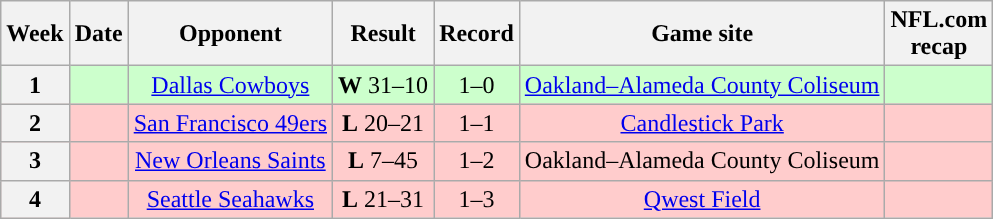<table class="wikitable" style="text-align:center">
<tr>
<th>Week</th>
<th>Date</th>
<th>Opponent</th>
<th>Result</th>
<th>Record</th>
<th>Game site</th>
<th>NFL.com<br>recap</th>
</tr>
<tr style="text-align:center; background:#cfc;">
<th>1</th>
<td></td>
<td><a href='#'>Dallas Cowboys</a></td>
<td><strong>W</strong> 31–10</td>
<td>1–0</td>
<td><a href='#'>Oakland–Alameda County Coliseum</a></td>
<td style="text-align:center;"></td>
</tr>
<tr style="text-align:center; background:#fcc;">
<th>2</th>
<td></td>
<td><a href='#'>San Francisco 49ers</a></td>
<td><strong>L</strong> 20–21</td>
<td>1–1</td>
<td><a href='#'>Candlestick Park</a></td>
<td style="text-align:center;"></td>
</tr>
<tr style="text-align:center; background:#fcc;">
<th>3</th>
<td></td>
<td><a href='#'>New Orleans Saints</a></td>
<td><strong>L</strong> 7–45</td>
<td>1–2</td>
<td>Oakland–Alameda County Coliseum</td>
<td style="text-align:center;"></td>
</tr>
<tr style="text-align:center; background:#fcc;">
<th>4</th>
<td></td>
<td><a href='#'>Seattle Seahawks</a></td>
<td><strong>L</strong> 21–31</td>
<td>1–3</td>
<td><a href='#'>Qwest Field</a></td>
<td style="text-align:center;"></td>
</tr>
</table>
